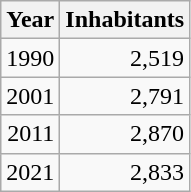<table cellspacing="0" cellpadding="0">
<tr>
<td valign="top"><br><table class="wikitable sortable zebra hintergrundfarbe5">
<tr>
<th>Year</th>
<th>Inhabitants</th>
</tr>
<tr align="right">
<td>1990</td>
<td>2,519</td>
</tr>
<tr align="right">
<td>2001</td>
<td>2,791</td>
</tr>
<tr align="right">
<td>2011</td>
<td>2,870</td>
</tr>
<tr align="right">
<td>2021</td>
<td>2,833</td>
</tr>
</table>
</td>
</tr>
</table>
